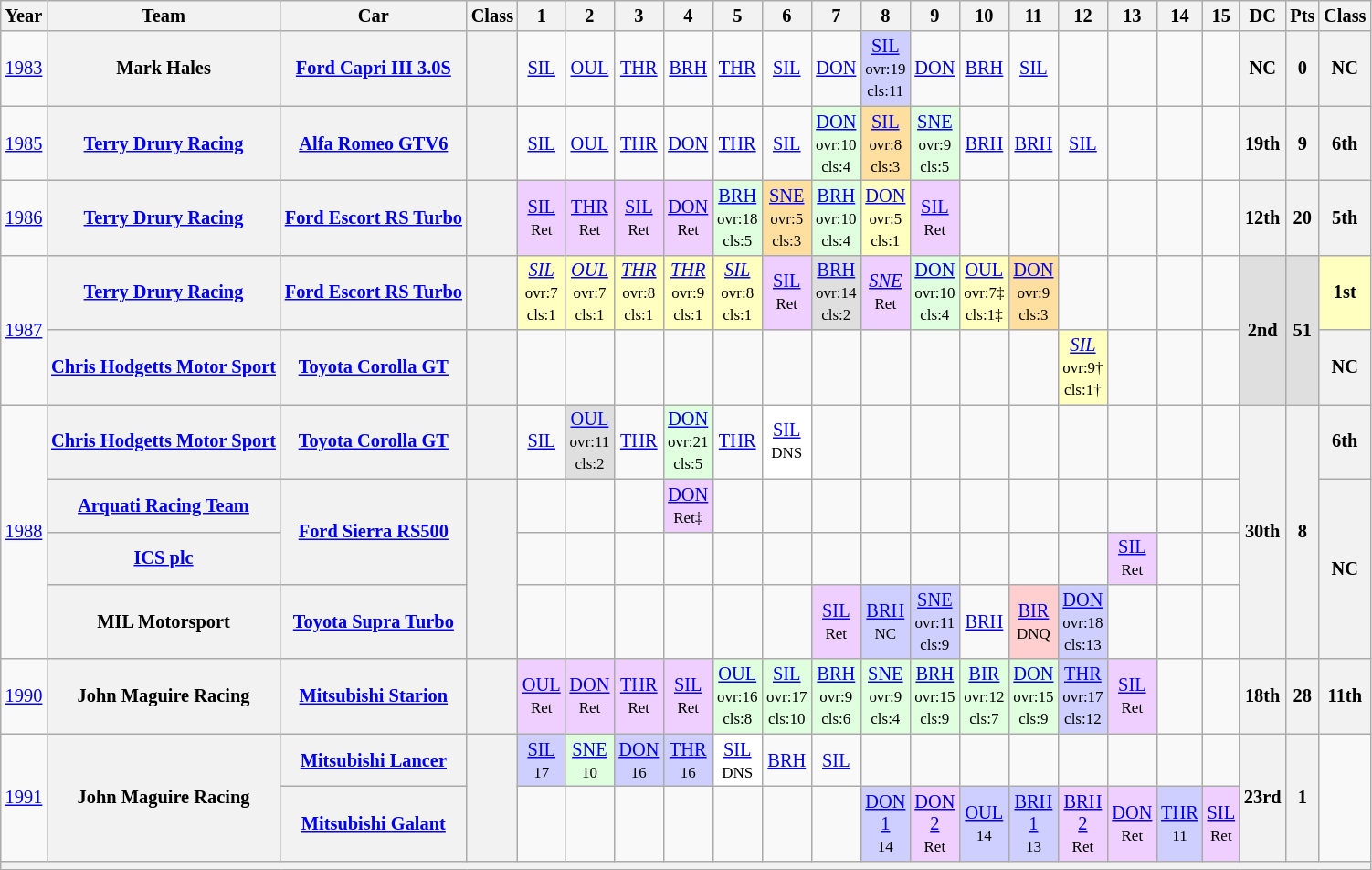<table class="wikitable" style="text-align:center; font-size:85%">
<tr>
<th>Year</th>
<th>Team</th>
<th>Car</th>
<th>Class</th>
<th>1</th>
<th>2</th>
<th>3</th>
<th>4</th>
<th>5</th>
<th>6</th>
<th>7</th>
<th>8</th>
<th>9</th>
<th>10</th>
<th>11</th>
<th>12</th>
<th>13</th>
<th>14</th>
<th>15</th>
<th>DC</th>
<th>Pts</th>
<th>Class</th>
</tr>
<tr>
<td><a href='#'>1983</a></td>
<th>Mark Hales</th>
<th><a href='#'>Ford Capri III 3.0S</a></th>
<th><span></span></th>
<td><a href='#'>SIL</a></td>
<td><a href='#'>OUL</a></td>
<td><a href='#'>THR</a></td>
<td><a href='#'>BRH</a></td>
<td><a href='#'>THR</a></td>
<td><a href='#'>SIL</a></td>
<td><a href='#'>DON</a></td>
<td style="background:#CFCFFF;"><a href='#'>SIL</a><br><small>ovr:19<br>cls:11</small></td>
<td><a href='#'>DON</a></td>
<td><a href='#'>BRH</a></td>
<td><a href='#'>SIL</a></td>
<td></td>
<td></td>
<td></td>
<td></td>
<th>NC</th>
<th>0</th>
<th>NC</th>
</tr>
<tr>
<td><a href='#'>1985</a></td>
<th><a href='#'>Terry Drury Racing</a></th>
<th><a href='#'>Alfa Romeo GTV6</a></th>
<th><span></span></th>
<td><a href='#'>SIL</a></td>
<td><a href='#'>OUL</a></td>
<td><a href='#'>THR</a></td>
<td><a href='#'>DON</a></td>
<td><a href='#'>THR</a></td>
<td><a href='#'>SIL</a></td>
<td style="background:#DFFFDF;"><a href='#'>DON</a><br><small>ovr:10<br>cls:4</small></td>
<td style="background:#FFDF9F;"><a href='#'>SIL</a><br><small>ovr:8<br>cls:3</small></td>
<td style="background:#DFFFDF;"><a href='#'>SNE</a><br><small>ovr:9<br>cls:5</small></td>
<td><a href='#'>BRH</a></td>
<td><a href='#'>BRH</a></td>
<td><a href='#'>SIL</a></td>
<td></td>
<td></td>
<td></td>
<th>19th</th>
<th>9</th>
<th>6th</th>
</tr>
<tr>
<td><a href='#'>1986</a></td>
<th><a href='#'>Terry Drury Racing</a></th>
<th><a href='#'>Ford Escort RS Turbo</a></th>
<th><span></span></th>
<td style="background:#EFCFFF;"><a href='#'>SIL</a><br><small>Ret</small></td>
<td style="background:#EFCFFF;"><a href='#'>THR</a><br><small>Ret</small></td>
<td style="background:#EFCFFF;"><a href='#'>SIL</a><br><small>Ret</small></td>
<td style="background:#EFCFFF;"><a href='#'>DON</a><br><small>Ret</small></td>
<td style="background:#DFFFDF;"><a href='#'>BRH</a><br><small>ovr:18<br>cls:5</small></td>
<td style="background:#FFDF9F;"><a href='#'>SNE</a><br><small>ovr:5<br>cls:3</small></td>
<td style="background:#DFFFDF;"><a href='#'>BRH</a><br><small>ovr:10<br>cls:4</small></td>
<td style="background:#FFFFBF;"><a href='#'>DON</a><br><small>ovr:5<br>cls:1</small></td>
<td style="background:#EFCFFF;"><a href='#'>SIL</a><br><small>Ret</small></td>
<td></td>
<td></td>
<td></td>
<td></td>
<td></td>
<td></td>
<th>12th</th>
<th>20</th>
<th>5th</th>
</tr>
<tr>
<td rowspan=2><a href='#'>1987</a></td>
<th><a href='#'>Terry Drury Racing</a></th>
<th><a href='#'>Ford Escort RS Turbo</a></th>
<th><span></span></th>
<td style="background:#FFFFBF;"><em><a href='#'>SIL</a></em><br><small>ovr:7<br>cls:1</small></td>
<td style="background:#FFFFBF;"><em><a href='#'>OUL</a></em><br><small>ovr:7<br>cls:1</small></td>
<td style="background:#FFFFBF;"><em><a href='#'>THR</a></em><br><small>ovr:8<br>cls:1</small></td>
<td style="background:#FFFFBF;"><em><a href='#'>THR</a></em><br><small>ovr:9<br>cls:1</small></td>
<td style="background:#FFFFBF;"><em><a href='#'>SIL</a></em><br><small>ovr:8<br>cls:1</small></td>
<td style="background:#EFCFFF;"><a href='#'>SIL</a><br><small>Ret</small></td>
<td style="background:#DFDFDF;"><a href='#'>BRH</a><br><small>ovr:14<br>cls:2</small></td>
<td style="background:#EFCFFF;"><em><a href='#'>SNE</a></em><br><small>Ret</small></td>
<td style="background:#DFFFDF;"><a href='#'>DON</a><br><small>ovr:10<br>cls:4</small></td>
<td style="background:#FFFFBF;"><a href='#'>OUL</a><br><small>ovr:7‡<br>cls:1‡</small></td>
<td style="background:#FFDF9F;"><a href='#'>DON</a><br><small>ovr:9<br>cls:3</small></td>
<td></td>
<td></td>
<td></td>
<td></td>
<td rowspan=2 style="background:#DFDFDF;"><strong>2nd</strong></td>
<td rowspan=2 style="background:#DFDFDF;"><strong>51</strong></td>
<td style="background:#FFFFBF;"><strong>1st</strong></td>
</tr>
<tr>
<th><a href='#'>Chris Hodgetts Motor Sport</a></th>
<th><a href='#'>Toyota Corolla GT</a></th>
<th><span></span></th>
<td></td>
<td></td>
<td></td>
<td></td>
<td></td>
<td></td>
<td></td>
<td></td>
<td></td>
<td></td>
<td></td>
<td style="background:#FFFFBF;"><em><a href='#'>SIL</a></em><br><small>ovr:9†<br>cls:1†</small></td>
<td></td>
<td></td>
<td></td>
<th>NC</th>
</tr>
<tr>
<td rowspan=4><a href='#'>1988</a></td>
<th><a href='#'>Chris Hodgetts Motor Sport</a></th>
<th><a href='#'>Toyota Corolla GT</a></th>
<th><span></span></th>
<td><a href='#'>SIL</a></td>
<td style="background:#DFDFDF;"><a href='#'>OUL</a><br><small>ovr:11<br>cls:2</small></td>
<td><a href='#'>THR</a></td>
<td style="background:#DFFFDF;"><a href='#'>DON</a><br><small>ovr:21<br>cls:5</small></td>
<td><a href='#'>THR</a></td>
<td style="background:#FFFFFF;"><a href='#'>SIL</a><br><small>DNS</small></td>
<td></td>
<td></td>
<td></td>
<td></td>
<td></td>
<td></td>
<td></td>
<td></td>
<td></td>
<th rowspan=4>30th</th>
<th rowspan=4>8</th>
<th>6th</th>
</tr>
<tr>
<th><a href='#'>Arquati Racing Team</a></th>
<th rowspan=2><a href='#'>Ford Sierra RS500</a></th>
<th rowspan=3><span></span></th>
<td></td>
<td></td>
<td></td>
<td style="background:#EFCFFF;"><a href='#'>DON</a><br><small>Ret‡</small></td>
<td></td>
<td></td>
<td></td>
<td></td>
<td></td>
<td></td>
<td></td>
<td></td>
<td></td>
<td></td>
<td></td>
<th rowspan=3>NC</th>
</tr>
<tr>
<th><a href='#'>ICS plc</a></th>
<td></td>
<td></td>
<td></td>
<td></td>
<td></td>
<td></td>
<td></td>
<td></td>
<td></td>
<td></td>
<td></td>
<td></td>
<td style="background:#EFCFFF;"><a href='#'>SIL</a><br><small>Ret</small></td>
<td></td>
<td></td>
</tr>
<tr>
<th>MIL Motorsport</th>
<th><a href='#'>Toyota Supra Turbo</a></th>
<td></td>
<td></td>
<td></td>
<td></td>
<td></td>
<td></td>
<td style="background:#EFCFFF;"><a href='#'>SIL</a><br><small>Ret</small></td>
<td style="background:#CFCFFF;"><a href='#'>BRH</a><br><small>NC</small></td>
<td style="background:#CFCFFF;"><a href='#'>SNE</a><br><small>ovr:11<br>cls:9</small></td>
<td><a href='#'>BRH</a></td>
<td style="background:#FFCFCF;"><a href='#'>BIR</a><br><small>DNQ</small></td>
<td style="background:#CFCFFF;"><a href='#'>DON</a><br><small>ovr:18<br>cls:13</small></td>
<td></td>
<td></td>
<td></td>
</tr>
<tr>
<td><a href='#'>1990</a></td>
<th>John Maguire Racing</th>
<th><a href='#'>Mitsubishi Starion</a></th>
<th><span></span></th>
<td style="background:#EFCFFF;"><a href='#'>OUL</a><br><small>Ret</small></td>
<td style="background:#EFCFFF;"><a href='#'>DON</a><br><small>Ret</small></td>
<td style="background:#EFCFFF;"><a href='#'>THR</a><br><small>Ret</small></td>
<td style="background:#EFCFFF;"><a href='#'>SIL</a><br><small>Ret</small></td>
<td style="background:#DFFFDF;"><a href='#'>OUL</a><br><small>ovr:16<br>cls:8</small></td>
<td style="background:#DFFFDF;"><a href='#'>SIL</a><br><small>ovr:17<br>cls:10</small></td>
<td style="background:#DFFFDF;"><a href='#'>BRH</a><br><small>ovr:9<br>cls:6</small></td>
<td style="background:#DFFFDF;"><a href='#'>SNE</a><br><small>ovr:9<br>cls:4</small></td>
<td style="background:#DFFFDF;"><a href='#'>BRH</a><br><small>ovr:15<br>cls:9</small></td>
<td style="background:#DFFFDF;"><a href='#'>BIR</a><br><small>ovr:12<br>cls:7</small></td>
<td style="background:#DFFFDF;"><a href='#'>DON</a><br><small>ovr:15<br>cls:9</small></td>
<td style="background:#CFCFFF;"><a href='#'>THR</a><br><small>ovr:17<br>cls:12</small></td>
<td style="background:#EFCFFF;"><a href='#'>SIL</a><br><small>Ret</small></td>
<td></td>
<td></td>
<th>18th</th>
<th>28</th>
<th>11th</th>
</tr>
<tr>
<td rowspan=2><a href='#'>1991</a></td>
<th rowspan=2>John Maguire Racing</th>
<th><a href='#'>Mitsubishi Lancer</a></th>
<th rowspan=2></th>
<td style="background:#CFCFFF;"><a href='#'>SIL</a><br><small>17</small></td>
<td style="background:#DFFFDF;"><a href='#'>SNE</a><br><small>10</small></td>
<td style="background:#CFCFFF;"><a href='#'>DON</a><br><small>16</small></td>
<td style="background:#CFCFFF;"><a href='#'>THR</a><br><small>16</small></td>
<td style="background:#FFFFFF;"><a href='#'>SIL</a><br><small>DNS</small></td>
<td><a href='#'>BRH</a></td>
<td><a href='#'>SIL</a></td>
<td></td>
<td></td>
<td></td>
<td></td>
<td></td>
<td></td>
<td></td>
<td></td>
<th rowspan=2>23rd</th>
<th rowspan=2>1</th>
<td rowspan=2></td>
</tr>
<tr>
<th><a href='#'>Mitsubishi Galant</a></th>
<td></td>
<td></td>
<td></td>
<td></td>
<td></td>
<td></td>
<td></td>
<td style="background:#CFCFFF;"><a href='#'>DON<br>1</a><br><small>14</small></td>
<td style="background:#EFCFFF;"><a href='#'>DON<br>2</a><br><small>Ret</small></td>
<td style="background:#CFCFFF;"><a href='#'>OUL</a><br><small>14</small></td>
<td style="background:#CFCFFF;"><a href='#'>BRH<br>1</a><br><small>13</small></td>
<td style="background:#EFCFFF;"><a href='#'>BRH<br>2</a><br><small>Ret</small></td>
<td style="background:#EFCFFF;"><a href='#'>DON</a><br><small>Ret</small></td>
<td style="background:#CFCFFF;"><a href='#'>THR</a><br><small>11</small></td>
<td style="background:#EFCFFF;"><a href='#'>SIL</a><br><small>Ret</small></td>
</tr>
<tr>
<th colspan="22"></th>
</tr>
</table>
